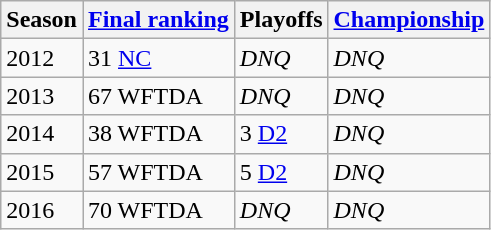<table class="wikitable sortable">
<tr>
<th>Season</th>
<th><a href='#'>Final ranking</a></th>
<th>Playoffs</th>
<th><a href='#'>Championship</a></th>
</tr>
<tr>
<td>2012</td>
<td>31 <a href='#'>NC</a></td>
<td><em>DNQ</em></td>
<td><em>DNQ</em></td>
</tr>
<tr>
<td>2013</td>
<td>67 WFTDA</td>
<td><em>DNQ</em></td>
<td><em>DNQ</em></td>
</tr>
<tr>
<td>2014</td>
<td>38 WFTDA</td>
<td>3 <a href='#'>D2</a></td>
<td><em>DNQ</em></td>
</tr>
<tr>
<td>2015</td>
<td>57 WFTDA</td>
<td>5 <a href='#'>D2</a></td>
<td><em>DNQ</em></td>
</tr>
<tr>
<td>2016</td>
<td>70 WFTDA</td>
<td><em>DNQ</em></td>
<td><em>DNQ</em></td>
</tr>
</table>
